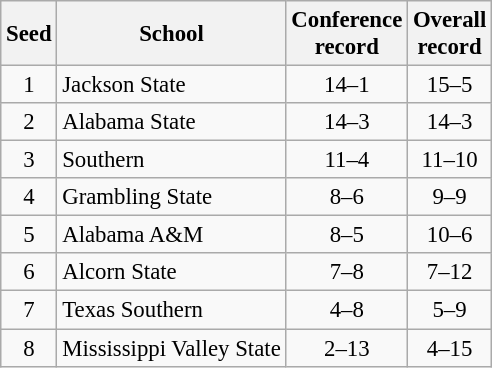<table class="wikitable" style="white-space:nowrap; font-size:95%; text-align:center">
<tr>
<th>Seed</th>
<th>School</th>
<th>Conference<br>record</th>
<th>Overall<br>record</th>
</tr>
<tr>
<td>1</td>
<td align=left>Jackson State</td>
<td>14–1</td>
<td>15–5</td>
</tr>
<tr>
<td>2</td>
<td align=left>Alabama State</td>
<td>14–3</td>
<td>14–3</td>
</tr>
<tr>
<td>3</td>
<td align=left>Southern</td>
<td>11–4</td>
<td>11–10</td>
</tr>
<tr>
<td>4</td>
<td align=left>Grambling State</td>
<td>8–6</td>
<td>9–9</td>
</tr>
<tr>
<td>5</td>
<td align=left>Alabama A&M</td>
<td>8–5</td>
<td>10–6</td>
</tr>
<tr>
<td>6</td>
<td align=left>Alcorn State</td>
<td>7–8</td>
<td>7–12</td>
</tr>
<tr>
<td>7</td>
<td align=left>Texas Southern</td>
<td>4–8</td>
<td>5–9</td>
</tr>
<tr>
<td>8</td>
<td align=left>Mississippi Valley State</td>
<td>2–13</td>
<td>4–15</td>
</tr>
</table>
